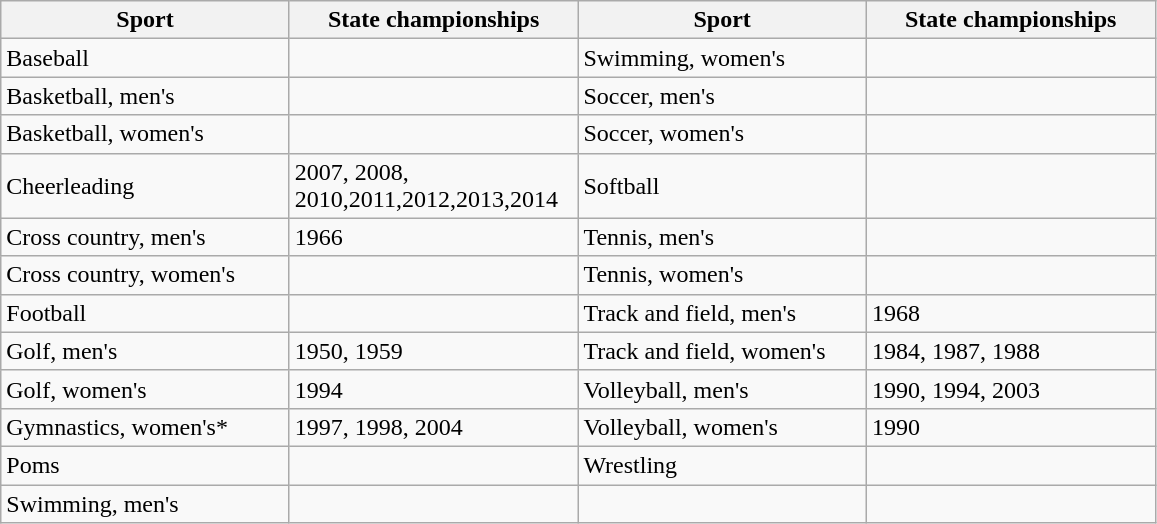<table class="wikitable" style="text-align:left">
<tr>
<th width="185pt">Sport</th>
<th width="185pt">State championships</th>
<th width="185pt">Sport</th>
<th width="185pt">State championships</th>
</tr>
<tr>
<td>Baseball</td>
<td></td>
<td>Swimming, women's</td>
<td></td>
</tr>
<tr>
<td>Basketball, men's</td>
<td></td>
<td>Soccer, men's</td>
<td></td>
</tr>
<tr>
<td>Basketball, women's</td>
<td></td>
<td>Soccer, women's</td>
<td></td>
</tr>
<tr>
<td>Cheerleading</td>
<td>2007, 2008, 2010,2011,2012,2013,2014</td>
<td>Softball</td>
<td></td>
</tr>
<tr>
<td>Cross country, men's</td>
<td>1966</td>
<td>Tennis, men's</td>
<td></td>
</tr>
<tr>
<td>Cross country, women's</td>
<td></td>
<td>Tennis, women's</td>
<td></td>
</tr>
<tr>
<td>Football</td>
<td></td>
<td>Track and field, men's</td>
<td>1968</td>
</tr>
<tr>
<td>Golf, men's</td>
<td>1950, 1959</td>
<td>Track and field, women's</td>
<td>1984, 1987, 1988</td>
</tr>
<tr>
<td>Golf, women's</td>
<td>1994</td>
<td>Volleyball, men's</td>
<td>1990, 1994, 2003</td>
</tr>
<tr>
<td>Gymnastics, women's*</td>
<td>1997, 1998, 2004</td>
<td>Volleyball, women's</td>
<td>1990</td>
</tr>
<tr>
<td>Poms</td>
<td></td>
<td>Wrestling</td>
<td></td>
</tr>
<tr>
<td>Swimming, men's</td>
<td></td>
<td></td>
<td></td>
</tr>
</table>
